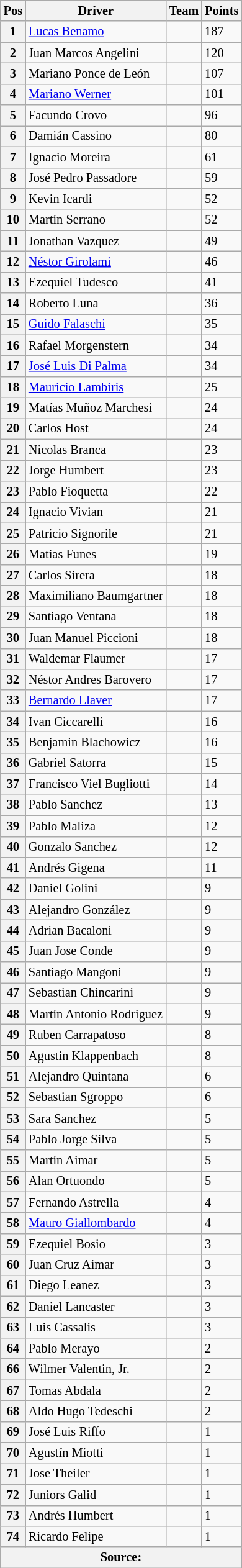<table class="wikitable" style="font-size:85%">
<tr>
<th>Pos</th>
<th>Driver</th>
<th>Team</th>
<th>Points</th>
</tr>
<tr>
<th>1</th>
<td> <a href='#'>Lucas Benamo</a></td>
<td></td>
<td>187</td>
</tr>
<tr>
<th>2</th>
<td> Juan Marcos Angelini</td>
<td></td>
<td>120</td>
</tr>
<tr>
<th>3</th>
<td> Mariano Ponce de León</td>
<td></td>
<td>107</td>
</tr>
<tr>
<th>4</th>
<td> <a href='#'>Mariano Werner</a></td>
<td></td>
<td>101</td>
</tr>
<tr>
<th>5</th>
<td> Facundo Crovo</td>
<td></td>
<td>96</td>
</tr>
<tr>
<th>6</th>
<td> Damián Cassino</td>
<td></td>
<td>80</td>
</tr>
<tr>
<th>7</th>
<td> Ignacio Moreira</td>
<td></td>
<td>61</td>
</tr>
<tr>
<th>8</th>
<td> José Pedro Passadore</td>
<td></td>
<td>59</td>
</tr>
<tr>
<th>9</th>
<td> Kevin Icardi</td>
<td></td>
<td>52</td>
</tr>
<tr>
<th>10</th>
<td> Martín Serrano</td>
<td></td>
<td>52</td>
</tr>
<tr>
<th>11</th>
<td> Jonathan Vazquez</td>
<td></td>
<td>49</td>
</tr>
<tr>
<th>12</th>
<td> <a href='#'>Néstor Girolami</a></td>
<td></td>
<td>46</td>
</tr>
<tr>
<th>13</th>
<td> Ezequiel Tudesco</td>
<td></td>
<td>41</td>
</tr>
<tr>
<th>14</th>
<td> Roberto Luna</td>
<td></td>
<td>36</td>
</tr>
<tr>
<th>15</th>
<td> <a href='#'>Guido Falaschi</a></td>
<td></td>
<td>35</td>
</tr>
<tr>
<th>16</th>
<td> Rafael Morgenstern</td>
<td></td>
<td>34</td>
</tr>
<tr>
<th>17</th>
<td> <a href='#'>José Luis Di Palma</a></td>
<td></td>
<td>34</td>
</tr>
<tr>
<th>18</th>
<td> <a href='#'>Mauricio Lambiris</a></td>
<td></td>
<td>25</td>
</tr>
<tr>
<th>19</th>
<td> Matías Muñoz Marchesi</td>
<td></td>
<td>24</td>
</tr>
<tr>
<th>20</th>
<td> Carlos Host</td>
<td></td>
<td>24</td>
</tr>
<tr>
<th>21</th>
<td> Nicolas Branca</td>
<td></td>
<td>23</td>
</tr>
<tr>
<th>22</th>
<td> Jorge Humbert</td>
<td></td>
<td>23</td>
</tr>
<tr>
<th>23</th>
<td> Pablo Fioquetta</td>
<td></td>
<td>22</td>
</tr>
<tr>
<th>24</th>
<td> Ignacio Vivian</td>
<td></td>
<td>21</td>
</tr>
<tr>
<th>25</th>
<td> Patricio Signorile</td>
<td></td>
<td>21</td>
</tr>
<tr>
<th>26</th>
<td> Matias Funes</td>
<td></td>
<td>19</td>
</tr>
<tr>
<th>27</th>
<td> Carlos Sirera</td>
<td></td>
<td>18</td>
</tr>
<tr>
<th>28</th>
<td> Maximiliano Baumgartner</td>
<td></td>
<td>18</td>
</tr>
<tr>
<th>29</th>
<td> Santiago Ventana</td>
<td></td>
<td>18</td>
</tr>
<tr>
<th>30</th>
<td> Juan Manuel Piccioni</td>
<td></td>
<td>18</td>
</tr>
<tr>
<th>31</th>
<td> Waldemar Flaumer</td>
<td></td>
<td>17</td>
</tr>
<tr>
<th>32</th>
<td> Néstor Andres Barovero</td>
<td></td>
<td>17</td>
</tr>
<tr>
<th>33</th>
<td> <a href='#'>Bernardo Llaver</a></td>
<td></td>
<td>17</td>
</tr>
<tr>
<th>34</th>
<td> Ivan Ciccarelli</td>
<td></td>
<td>16</td>
</tr>
<tr>
<th>35</th>
<td> Benjamin Blachowicz</td>
<td></td>
<td>16</td>
</tr>
<tr>
<th>36</th>
<td> Gabriel Satorra</td>
<td></td>
<td>15</td>
</tr>
<tr>
<th>37</th>
<td> Francisco Viel Bugliotti</td>
<td></td>
<td>14</td>
</tr>
<tr>
<th>38</th>
<td> Pablo Sanchez</td>
<td></td>
<td>13</td>
</tr>
<tr>
<th>39</th>
<td> Pablo Maliza</td>
<td></td>
<td>12</td>
</tr>
<tr>
<th>40</th>
<td> Gonzalo Sanchez</td>
<td></td>
<td>12</td>
</tr>
<tr>
<th>41</th>
<td> Andrés Gigena</td>
<td></td>
<td>11</td>
</tr>
<tr>
<th>42</th>
<td> Daniel Golini</td>
<td></td>
<td>9</td>
</tr>
<tr>
<th>43</th>
<td> Alejandro González</td>
<td></td>
<td>9</td>
</tr>
<tr>
<th>44</th>
<td> Adrian Bacaloni</td>
<td></td>
<td>9</td>
</tr>
<tr>
<th>45</th>
<td> Juan Jose Conde</td>
<td></td>
<td>9</td>
</tr>
<tr>
<th>46</th>
<td> Santiago Mangoni</td>
<td></td>
<td>9</td>
</tr>
<tr>
<th>47</th>
<td> Sebastian Chincarini</td>
<td></td>
<td>9</td>
</tr>
<tr>
<th>48</th>
<td> Martín Antonio Rodriguez</td>
<td></td>
<td>9</td>
</tr>
<tr>
<th>49</th>
<td> Ruben Carrapatoso</td>
<td></td>
<td>8</td>
</tr>
<tr>
<th>50</th>
<td> Agustin Klappenbach</td>
<td></td>
<td>8</td>
</tr>
<tr>
<th>51</th>
<td> Alejandro Quintana</td>
<td></td>
<td>6</td>
</tr>
<tr>
<th>52</th>
<td> Sebastian Sgroppo</td>
<td></td>
<td>6</td>
</tr>
<tr>
<th>53</th>
<td> Sara Sanchez</td>
<td></td>
<td>5</td>
</tr>
<tr>
<th>54</th>
<td> Pablo Jorge Silva</td>
<td></td>
<td>5</td>
</tr>
<tr>
<th>55</th>
<td> Martín Aimar</td>
<td></td>
<td>5</td>
</tr>
<tr>
<th>56</th>
<td> Alan Ortuondo</td>
<td></td>
<td>5</td>
</tr>
<tr>
<th>57</th>
<td> Fernando Astrella</td>
<td></td>
<td>4</td>
</tr>
<tr>
<th>58</th>
<td> <a href='#'>Mauro Giallombardo</a></td>
<td></td>
<td>4</td>
</tr>
<tr>
<th>59</th>
<td> Ezequiel Bosio</td>
<td></td>
<td>3</td>
</tr>
<tr>
<th>60</th>
<td> Juan Cruz Aimar</td>
<td></td>
<td>3</td>
</tr>
<tr>
<th>61</th>
<td> Diego Leanez</td>
<td></td>
<td>3</td>
</tr>
<tr>
<th>62</th>
<td> Daniel Lancaster</td>
<td></td>
<td>3</td>
</tr>
<tr>
<th>63</th>
<td> Luis Cassalis</td>
<td></td>
<td>3</td>
</tr>
<tr>
<th>64</th>
<td> Pablo Merayo</td>
<td></td>
<td>2</td>
</tr>
<tr>
<th>66</th>
<td> Wilmer Valentin, Jr.</td>
<td></td>
<td>2</td>
</tr>
<tr>
<th>67</th>
<td> Tomas Abdala</td>
<td></td>
<td>2</td>
</tr>
<tr>
<th>68</th>
<td> Aldo Hugo Tedeschi</td>
<td></td>
<td>2</td>
</tr>
<tr>
<th>69</th>
<td> José Luis Riffo</td>
<td></td>
<td>1</td>
</tr>
<tr>
<th>70</th>
<td> Agustín Miotti</td>
<td></td>
<td>1</td>
</tr>
<tr>
<th>71</th>
<td> Jose Theiler</td>
<td></td>
<td>1</td>
</tr>
<tr>
<th>72</th>
<td> Juniors Galid</td>
<td></td>
<td>1</td>
</tr>
<tr>
<th>73</th>
<td> Andrés Humbert</td>
<td></td>
<td>1</td>
</tr>
<tr>
<th>74</th>
<td> Ricardo Felipe</td>
<td></td>
<td>1</td>
</tr>
<tr>
<th colspan=4>Source:</th>
</tr>
</table>
